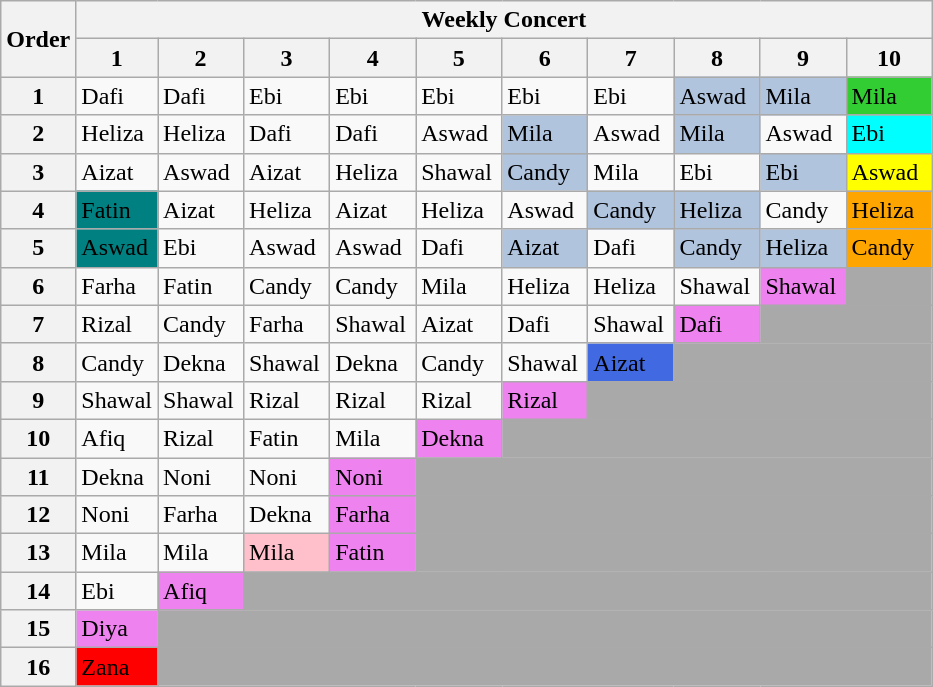<table class="wikitable">
<tr>
<th rowspan=2>Order</th>
<th colspan=10>Weekly Concert</th>
</tr>
<tr>
<th>1</th>
<th width="50">2</th>
<th width="50">3</th>
<th width="50">4</th>
<th width="50">5</th>
<th width="50">6</th>
<th width="50">7</th>
<th width="50">8</th>
<th width="50">9</th>
<th width="50">10</th>
</tr>
<tr>
<th>1</th>
<td>Dafi</td>
<td>Dafi</td>
<td>Ebi</td>
<td>Ebi</td>
<td>Ebi</td>
<td>Ebi</td>
<td>Ebi</td>
<td bgcolor="lightsteelblue">Aswad</td>
<td bgcolor="lightsteelblue">Mila</td>
<td bgcolor="limegreen">Mila</td>
</tr>
<tr>
<th>2</th>
<td>Heliza</td>
<td>Heliza</td>
<td>Dafi</td>
<td>Dafi</td>
<td>Aswad</td>
<td bgcolor="lightsteelblue">Mila</td>
<td>Aswad</td>
<td bgcolor="lightsteelblue">Mila</td>
<td>Aswad</td>
<td bgcolor="cyan">Ebi</td>
</tr>
<tr>
<th>3</th>
<td>Aizat</td>
<td>Aswad</td>
<td>Aizat</td>
<td>Heliza</td>
<td>Shawal</td>
<td bgcolor="lightsteelblue">Candy</td>
<td>Mila</td>
<td>Ebi</td>
<td bgcolor="lightsteelblue">Ebi</td>
<td bgcolor="yellow ">Aswad</td>
</tr>
<tr>
<th>4</th>
<td bgcolor="teal"><span>Fatin</span></td>
<td>Aizat</td>
<td>Heliza</td>
<td>Aizat</td>
<td>Heliza</td>
<td>Aswad</td>
<td bgcolor="lightsteelblue">Candy</td>
<td bgcolor="lightsteelblue">Heliza</td>
<td>Candy</td>
<td bgcolor="orange ">Heliza</td>
</tr>
<tr>
<th>5</th>
<td bgcolor="teal"><span>Aswad</span></td>
<td>Ebi</td>
<td>Aswad</td>
<td>Aswad</td>
<td>Dafi</td>
<td bgcolor="lightsteelblue">Aizat</td>
<td>Dafi</td>
<td bgcolor="lightsteelblue">Candy</td>
<td bgcolor="lightsteelblue">Heliza</td>
<td bgcolor="orange">Candy</td>
</tr>
<tr>
<th>6</th>
<td>Farha</td>
<td>Fatin</td>
<td>Candy</td>
<td>Candy</td>
<td>Mila</td>
<td>Heliza</td>
<td>Heliza</td>
<td>Shawal</td>
<td bgcolor="violet">Shawal</td>
<td bgcolor="darkgray"></td>
</tr>
<tr>
<th>7</th>
<td>Rizal</td>
<td>Candy</td>
<td>Farha</td>
<td>Shawal</td>
<td>Aizat</td>
<td>Dafi</td>
<td>Shawal</td>
<td bgcolor="violet">Dafi</td>
<td bgcolor="darkgray" colspan=7></td>
</tr>
<tr>
<th>8</th>
<td>Candy</td>
<td>Dekna</td>
<td>Shawal</td>
<td>Dekna</td>
<td>Candy</td>
<td>Shawal</td>
<td bgcolor="royalblue"><span>Aizat</span></td>
<td bgcolor="darkgray" colspan=8></td>
</tr>
<tr>
<th>9</th>
<td>Shawal</td>
<td>Shawal</td>
<td>Rizal</td>
<td>Rizal</td>
<td>Rizal</td>
<td bgcolor="violet">Rizal</td>
<td bgcolor="darkgray" colspan=9></td>
</tr>
<tr>
<th>10</th>
<td>Afiq</td>
<td>Rizal</td>
<td>Fatin</td>
<td>Mila</td>
<td bgcolor="violet">Dekna</td>
<td bgcolor="darkgray" colspan=10></td>
</tr>
<tr>
<th>11</th>
<td>Dekna</td>
<td>Noni</td>
<td>Noni</td>
<td bgcolor="violet">Noni</td>
<td bgcolor="darkgray" colspan=12></td>
</tr>
<tr>
<th>12</th>
<td>Noni</td>
<td>Farha</td>
<td>Dekna</td>
<td bgcolor="violet">Farha</td>
<td bgcolor="darkgray" colspan=12></td>
</tr>
<tr>
<th>13</th>
<td>Mila</td>
<td>Mila</td>
<td bgcolor="pink">Mila</td>
<td bgcolor="violet">Fatin</td>
<td bgcolor="darkgray" colspan=13></td>
</tr>
<tr>
<th>14</th>
<td>Ebi</td>
<td bgcolor="violet">Afiq</td>
<td bgcolor="darkgray" colspan=14></td>
</tr>
<tr>
<th>15</th>
<td bgcolor="violet">Diya</td>
<td bgcolor="darkgray" colspan=14></td>
</tr>
<tr>
<th>16</th>
<td bgcolor="red"><span>Zana</span></td>
<td bgcolor="darkgray" colspan=14></td>
</tr>
</table>
